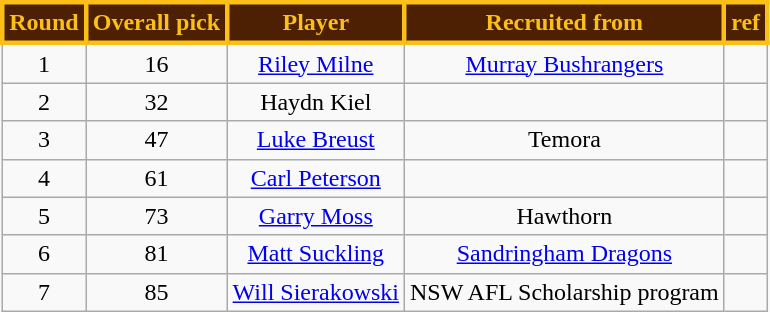<table class="wikitable" style="text-align:center">
<tr>
<th style="background:#4D2004; color:#FBBF15; border: solid #FBBF15">Round</th>
<th style="background:#4D2004; color:#FBBF15; border: solid #FBBF15">Overall pick</th>
<th style="background:#4D2004; color:#FBBF15; border: solid #FBBF15">Player</th>
<th style="background:#4D2004; color:#FBBF15; border: solid #FBBF15">Recruited from</th>
<th style="background:#4D2004; color:#FBBF15; border: solid #FBBF15">ref</th>
</tr>
<tr>
<td>1</td>
<td>16</td>
<td><a href='#'>Riley Milne</a></td>
<td><a href='#'>Murray Bushrangers</a></td>
<td></td>
</tr>
<tr>
<td>2</td>
<td>32</td>
<td>Haydn Kiel</td>
<td></td>
<td></td>
</tr>
<tr>
<td>3</td>
<td>47</td>
<td><a href='#'>Luke Breust</a></td>
<td>Temora</td>
<td></td>
</tr>
<tr>
<td>4</td>
<td>61</td>
<td><a href='#'>Carl Peterson</a></td>
<td></td>
<td></td>
</tr>
<tr>
<td>5</td>
<td>73</td>
<td><a href='#'>Garry Moss</a></td>
<td>Hawthorn</td>
<td></td>
</tr>
<tr>
<td>6</td>
<td>81</td>
<td><a href='#'>Matt Suckling</a></td>
<td><a href='#'>Sandringham Dragons</a></td>
<td></td>
</tr>
<tr>
<td>7</td>
<td>85</td>
<td><a href='#'>Will Sierakowski</a></td>
<td>NSW AFL Scholarship program</td>
<td></td>
</tr>
</table>
